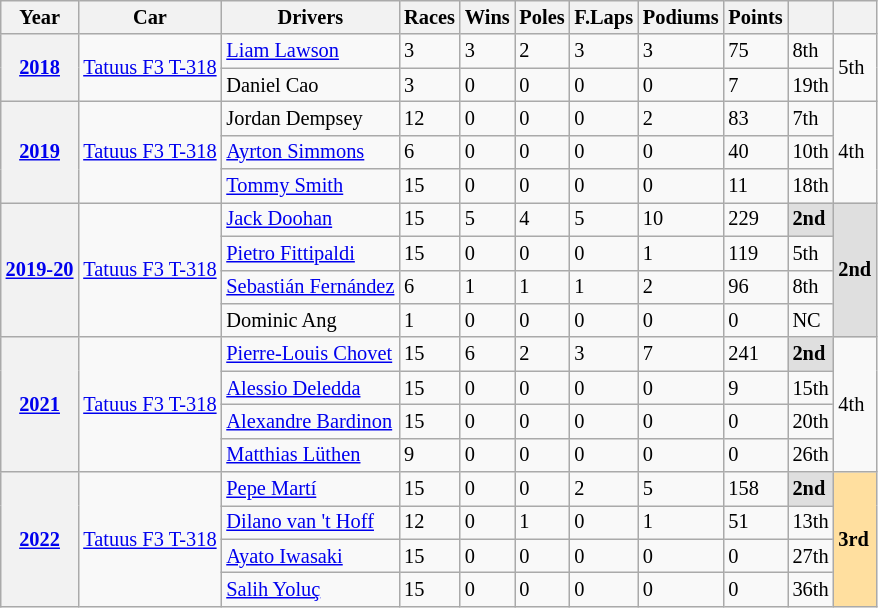<table class="wikitable" style="font-size:85%">
<tr>
<th>Year</th>
<th>Car</th>
<th>Drivers</th>
<th>Races</th>
<th>Wins</th>
<th>Poles</th>
<th>F.Laps</th>
<th>Podiums</th>
<th>Points</th>
<th></th>
<th></th>
</tr>
<tr>
<th rowspan="2"><a href='#'>2018</a></th>
<td rowspan=2><a href='#'>Tatuus F3 T-318</a></td>
<td> <a href='#'>Liam Lawson</a></td>
<td>3</td>
<td>3</td>
<td>2</td>
<td>3</td>
<td>3</td>
<td>75</td>
<td>8th</td>
<td rowspan="2">5th</td>
</tr>
<tr>
<td> Daniel Cao</td>
<td>3</td>
<td>0</td>
<td>0</td>
<td>0</td>
<td>0</td>
<td>7</td>
<td>19th</td>
</tr>
<tr>
<th rowspan="3"><a href='#'>2019</a></th>
<td rowspan=3><a href='#'>Tatuus F3 T-318</a></td>
<td> Jordan Dempsey</td>
<td>12</td>
<td>0</td>
<td>0</td>
<td>0</td>
<td>2</td>
<td>83</td>
<td>7th</td>
<td rowspan="3">4th</td>
</tr>
<tr>
<td> <a href='#'>Ayrton Simmons</a></td>
<td>6</td>
<td>0</td>
<td>0</td>
<td>0</td>
<td>0</td>
<td>40</td>
<td>10th</td>
</tr>
<tr>
<td> <a href='#'>Tommy Smith</a></td>
<td>15</td>
<td>0</td>
<td>0</td>
<td>0</td>
<td>0</td>
<td>11</td>
<td>18th</td>
</tr>
<tr>
<th rowspan="4"><a href='#'>2019-20</a></th>
<td rowspan=4><a href='#'>Tatuus F3 T-318</a></td>
<td> <a href='#'>Jack Doohan</a></td>
<td>15</td>
<td>5</td>
<td>4</td>
<td>5</td>
<td>10</td>
<td>229</td>
<td style="background:#DFDFDF;"><strong>2nd</strong></td>
<td rowspan=4 style="background:#DFDFDF;"><strong>2nd</strong></td>
</tr>
<tr>
<td> <a href='#'>Pietro Fittipaldi</a></td>
<td>15</td>
<td>0</td>
<td>0</td>
<td>0</td>
<td>1</td>
<td>119</td>
<td>5th</td>
</tr>
<tr>
<td> <a href='#'>Sebastián Fernández</a></td>
<td>6</td>
<td>1</td>
<td>1</td>
<td>1</td>
<td>2</td>
<td>96</td>
<td>8th</td>
</tr>
<tr>
<td> Dominic Ang</td>
<td>1</td>
<td>0</td>
<td>0</td>
<td>0</td>
<td>0</td>
<td>0</td>
<td>NC</td>
</tr>
<tr>
<th rowspan="4"><a href='#'>2021</a></th>
<td rowspan=4><a href='#'>Tatuus F3 T-318</a></td>
<td> <a href='#'>Pierre-Louis Chovet</a></td>
<td>15</td>
<td>6</td>
<td>2</td>
<td>3</td>
<td>7</td>
<td>241</td>
<td style="background:#DFDFDF;"><strong>2nd</strong></td>
<td rowspan="4">4th</td>
</tr>
<tr>
<td> <a href='#'>Alessio Deledda</a></td>
<td>15</td>
<td>0</td>
<td>0</td>
<td>0</td>
<td>0</td>
<td>9</td>
<td>15th</td>
</tr>
<tr>
<td> <a href='#'>Alexandre Bardinon</a></td>
<td>15</td>
<td>0</td>
<td>0</td>
<td>0</td>
<td>0</td>
<td>0</td>
<td>20th</td>
</tr>
<tr>
<td> <a href='#'>Matthias Lüthen</a></td>
<td>9</td>
<td>0</td>
<td>0</td>
<td>0</td>
<td>0</td>
<td>0</td>
<td>26th</td>
</tr>
<tr>
<th rowspan="4"><a href='#'>2022</a></th>
<td rowspan="4"><a href='#'>Tatuus F3 T-318</a></td>
<td> <a href='#'>Pepe Martí</a></td>
<td>15</td>
<td>0</td>
<td>0</td>
<td>2</td>
<td>5</td>
<td>158</td>
<td style="background:#DFDFDF;"><strong>2nd</strong></td>
<td rowspan="4" style="background:#FFDF9F;"><strong>3rd</strong></td>
</tr>
<tr>
<td> <a href='#'>Dilano van 't Hoff</a></td>
<td>12</td>
<td>0</td>
<td>1</td>
<td>0</td>
<td>1</td>
<td>51</td>
<td>13th</td>
</tr>
<tr>
<td> <a href='#'>Ayato Iwasaki</a></td>
<td>15</td>
<td>0</td>
<td>0</td>
<td>0</td>
<td>0</td>
<td>0</td>
<td>27th</td>
</tr>
<tr>
<td> <a href='#'>Salih Yoluç</a></td>
<td>15</td>
<td>0</td>
<td>0</td>
<td>0</td>
<td>0</td>
<td>0</td>
<td>36th</td>
</tr>
</table>
